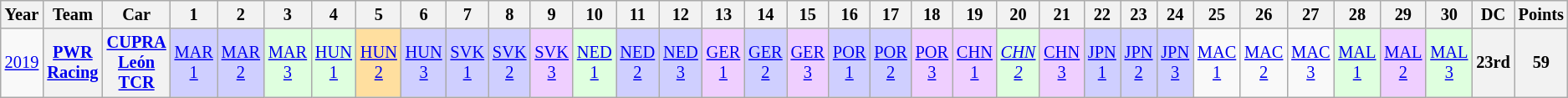<table class="wikitable" style="text-align:center; font-size:85%">
<tr>
<th>Year</th>
<th>Team</th>
<th>Car</th>
<th>1</th>
<th>2</th>
<th>3</th>
<th>4</th>
<th>5</th>
<th>6</th>
<th>7</th>
<th>8</th>
<th>9</th>
<th>10</th>
<th>11</th>
<th>12</th>
<th>13</th>
<th>14</th>
<th>15</th>
<th>16</th>
<th>17</th>
<th>18</th>
<th>19</th>
<th>20</th>
<th>21</th>
<th>22</th>
<th>23</th>
<th>24</th>
<th>25</th>
<th>26</th>
<th>27</th>
<th>28</th>
<th>29</th>
<th>30</th>
<th>DC</th>
<th>Points</th>
</tr>
<tr>
<td><a href='#'>2019</a></td>
<th><a href='#'>PWR Racing</a></th>
<th><a href='#'>CUPRA León TCR</a></th>
<td style="background:#CFCFFF;"><a href='#'>MAR<br>1</a><br></td>
<td style="background:#CFCFFF;"><a href='#'>MAR<br>2</a><br></td>
<td style="background:#DFFFDF;"><a href='#'>MAR<br>3</a><br></td>
<td style="background:#DFFFDF;"><a href='#'>HUN<br>1</a><br></td>
<td style="background:#FFDF9F;"><a href='#'>HUN<br>2</a><br></td>
<td style="background:#CFCFFF;"><a href='#'>HUN<br>3</a><br></td>
<td style="background:#CFCFFF;"><a href='#'>SVK<br>1</a><br></td>
<td style="background:#CFCFFF;"><a href='#'>SVK<br>2</a><br></td>
<td style="background:#EFCFFF;"><a href='#'>SVK<br>3</a><br></td>
<td style="background:#DFFFDF;"><a href='#'>NED<br>1</a><br></td>
<td style="background:#CFCFFF;"><a href='#'>NED<br>2</a><br></td>
<td style="background:#CFCFFF;"><a href='#'>NED<br>3</a><br></td>
<td style="background:#EFCFFF;"><a href='#'>GER<br>1</a><br></td>
<td style="background:#CFCFFF;"><a href='#'>GER<br>2</a><br></td>
<td style="background:#EFCFFF;"><a href='#'>GER<br>3</a><br></td>
<td style="background:#CFCFFF;"><a href='#'>POR<br>1</a><br></td>
<td style="background:#CFCFFF;"><a href='#'>POR<br>2</a><br></td>
<td style="background:#EFCFFF;"><a href='#'>POR<br>3</a><br></td>
<td style="background:#EFCFFF;"><a href='#'>CHN<br>1</a><br></td>
<td style="background:#DFFFDF;"><em><a href='#'>CHN<br>2</a></em><br></td>
<td style="background:#EFCFFF;"><a href='#'>CHN<br>3</a><br></td>
<td style="background:#CFCFFF;"><a href='#'>JPN<br>1</a><br></td>
<td style="background:#CFCFFF;"><a href='#'>JPN<br>2</a><br></td>
<td style="background:#CFCFFF;"><a href='#'>JPN<br>3</a><br></td>
<td><a href='#'>MAC<br>1</a></td>
<td><a href='#'>MAC<br>2</a></td>
<td><a href='#'>MAC<br>3</a></td>
<td style="background:#DFFFDF;"><a href='#'>MAL<br>1</a><br></td>
<td style="background:#EFCFFF;"><a href='#'>MAL<br>2</a><br></td>
<td style="background:#DFFFDF;"><a href='#'>MAL<br>3</a><br></td>
<th>23rd</th>
<th>59</th>
</tr>
</table>
